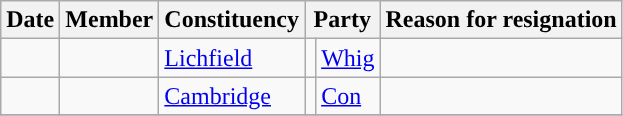<table class="wikitable sortable">
<tr>
<th>Date</th>
<th>Member</th>
<th>Constituency</th>
<th colspan=2>Party</th>
<th class="unsortable">Reason for resignation</th>
</tr>
<tr>
<td></td>
<td></td>
<td><a href='#'>Lichfield</a></td>
<td style="background:"></td>
<td><a href='#'>Whig</a></td>
<td></td>
</tr>
<tr>
<td></td>
<td></td>
<td><a href='#'>Cambridge</a></td>
<td style="background:"></td>
<td><a href='#'>Con</a></td>
<td></td>
</tr>
<tr>
</tr>
</table>
